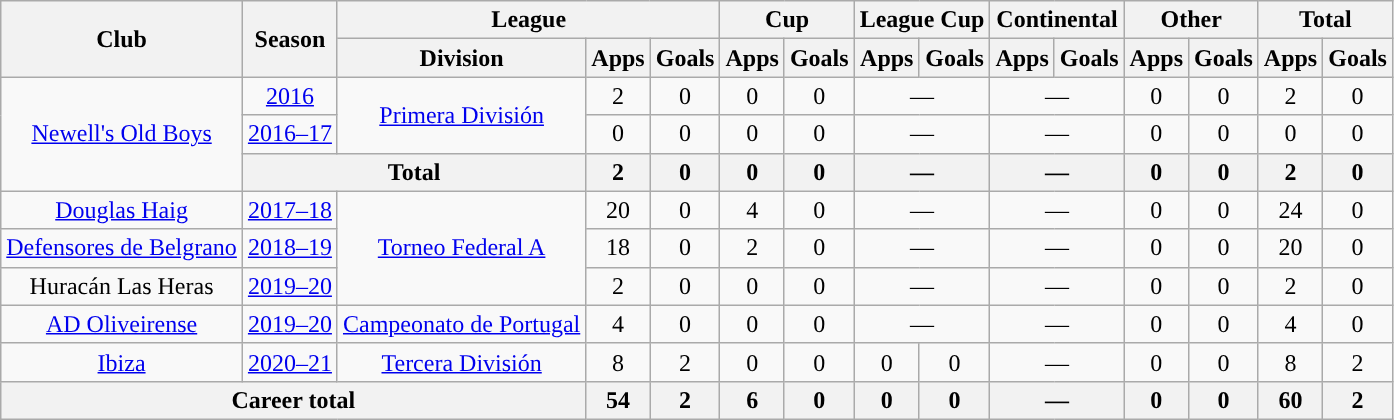<table class="wikitable" style="text-align:center">
<tr>
<th rowspan="2">Club</th>
<th rowspan="2">Season</th>
<th colspan="3">League</th>
<th colspan="2">Cup</th>
<th colspan="2">League Cup</th>
<th colspan="2">Continental</th>
<th colspan="2">Other</th>
<th colspan="2">Total</th>
</tr>
<tr>
<th>Division</th>
<th>Apps</th>
<th>Goals</th>
<th>Apps</th>
<th>Goals</th>
<th>Apps</th>
<th>Goals</th>
<th>Apps</th>
<th>Goals</th>
<th>Apps</th>
<th>Goals</th>
<th>Apps</th>
<th>Goals</th>
</tr>
<tr>
<td rowspan="3"><a href='#'>Newell's Old Boys</a></td>
<td><a href='#'>2016</a></td>
<td rowspan="2"><a href='#'>Primera División</a></td>
<td>2</td>
<td>0</td>
<td>0</td>
<td>0</td>
<td colspan="2">—</td>
<td colspan="2">—</td>
<td>0</td>
<td>0</td>
<td>2</td>
<td>0</td>
</tr>
<tr>
<td><a href='#'>2016–17</a></td>
<td>0</td>
<td>0</td>
<td>0</td>
<td>0</td>
<td colspan="2">—</td>
<td colspan="2">—</td>
<td>0</td>
<td>0</td>
<td>0</td>
<td>0</td>
</tr>
<tr>
<th colspan="2">Total</th>
<th>2</th>
<th>0</th>
<th>0</th>
<th>0</th>
<th colspan="2">—</th>
<th colspan="2">—</th>
<th>0</th>
<th>0</th>
<th>2</th>
<th>0</th>
</tr>
<tr>
<td rowspan="1"><a href='#'>Douglas Haig</a></td>
<td><a href='#'>2017–18</a></td>
<td rowspan="3"><a href='#'>Torneo Federal A</a></td>
<td>20</td>
<td>0</td>
<td>4</td>
<td>0</td>
<td colspan="2">—</td>
<td colspan="2">—</td>
<td>0</td>
<td>0</td>
<td>24</td>
<td>0</td>
</tr>
<tr>
<td rowspan="1"><a href='#'>Defensores de Belgrano</a></td>
<td><a href='#'>2018–19</a></td>
<td>18</td>
<td>0</td>
<td>2</td>
<td>0</td>
<td colspan="2">—</td>
<td colspan="2">—</td>
<td>0</td>
<td>0</td>
<td>20</td>
<td>0</td>
</tr>
<tr>
<td rowspan="1">Huracán Las Heras</td>
<td><a href='#'>2019–20</a></td>
<td>2</td>
<td>0</td>
<td>0</td>
<td>0</td>
<td colspan="2">—</td>
<td colspan="2">—</td>
<td>0</td>
<td>0</td>
<td>2</td>
<td>0</td>
</tr>
<tr>
<td rowspan="1"><a href='#'>AD Oliveirense</a></td>
<td><a href='#'>2019–20</a></td>
<td rowspan="1"><a href='#'>Campeonato de Portugal</a></td>
<td>4</td>
<td>0</td>
<td>0</td>
<td>0</td>
<td colspan="2">—</td>
<td colspan="2">—</td>
<td>0</td>
<td>0</td>
<td>4</td>
<td>0</td>
</tr>
<tr>
<td rowspan="1"><a href='#'>Ibiza</a></td>
<td><a href='#'>2020–21</a></td>
<td rowspan="1"><a href='#'>Tercera División</a></td>
<td>8</td>
<td>2</td>
<td>0</td>
<td>0</td>
<td>0</td>
<td>0</td>
<td colspan="2">—</td>
<td>0</td>
<td>0</td>
<td>8</td>
<td>2</td>
</tr>
<tr>
<th colspan="3">Career total</th>
<th>54</th>
<th>2</th>
<th>6</th>
<th>0</th>
<th>0</th>
<th>0</th>
<th colspan="2">—</th>
<th>0</th>
<th>0</th>
<th>60</th>
<th>2</th>
</tr>
</table>
